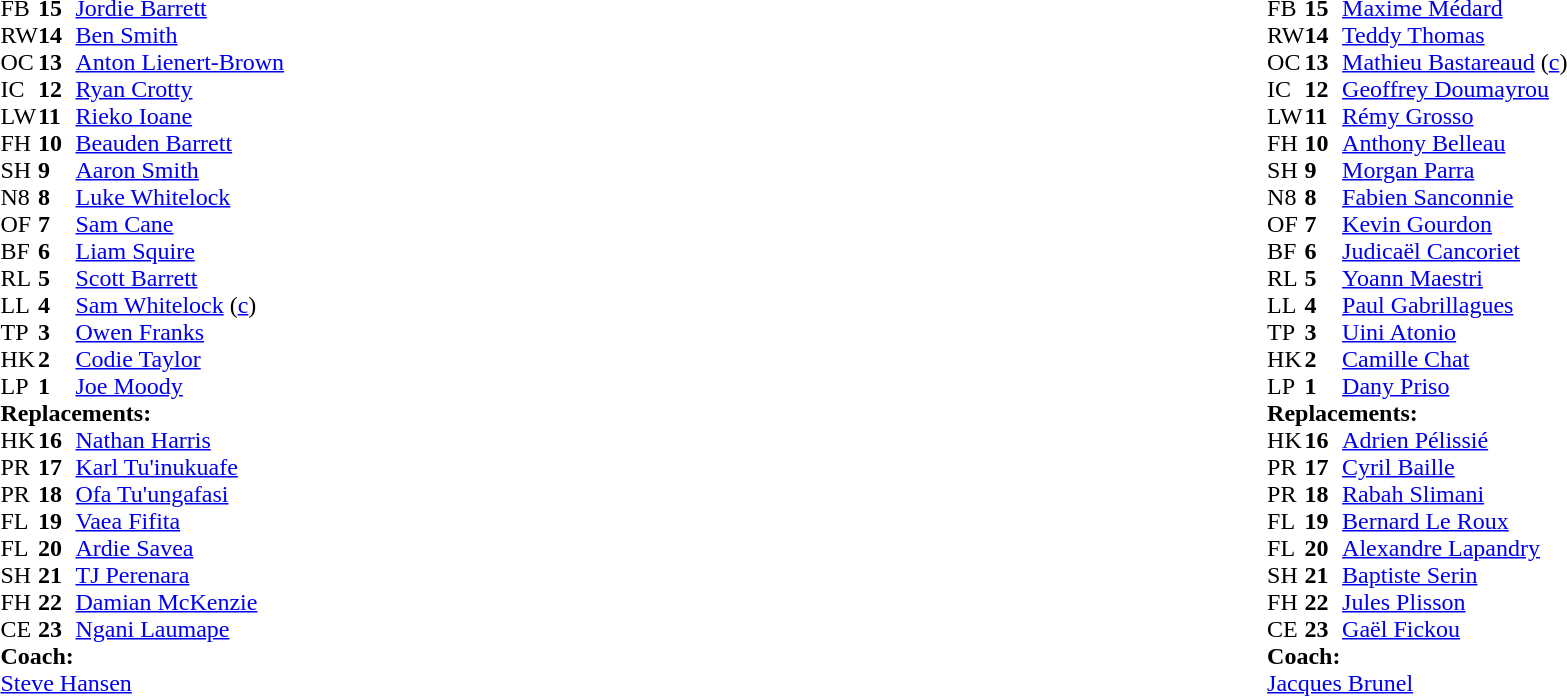<table style="width:100%;">
<tr>
<td style="vertical-align:top; width:50%;"><br><table style="font-size: 100%" cellspacing="0" cellpadding="0">
<tr>
<th width="25"></th>
<th width="25"></th>
</tr>
<tr>
<td>FB</td>
<td><strong>15</strong></td>
<td><a href='#'>Jordie Barrett</a></td>
<td></td>
<td></td>
</tr>
<tr>
<td>RW</td>
<td><strong>14</strong></td>
<td><a href='#'>Ben Smith</a></td>
</tr>
<tr>
<td>OC</td>
<td><strong>13</strong></td>
<td><a href='#'>Anton Lienert-Brown</a></td>
</tr>
<tr>
<td>IC</td>
<td><strong>12</strong></td>
<td><a href='#'>Ryan Crotty</a></td>
<td></td>
<td></td>
</tr>
<tr>
<td>LW</td>
<td><strong>11</strong></td>
<td><a href='#'>Rieko Ioane</a></td>
</tr>
<tr>
<td>FH</td>
<td><strong>10</strong></td>
<td><a href='#'>Beauden Barrett</a></td>
</tr>
<tr>
<td>SH</td>
<td><strong>9</strong></td>
<td><a href='#'>Aaron Smith</a></td>
<td></td>
<td></td>
</tr>
<tr>
<td>N8</td>
<td><strong>8</strong></td>
<td><a href='#'>Luke Whitelock</a></td>
<td></td>
<td></td>
</tr>
<tr>
<td>OF</td>
<td><strong>7</strong></td>
<td><a href='#'>Sam Cane</a></td>
<td></td>
<td colspan=2></td>
<td></td>
</tr>
<tr>
<td>BF</td>
<td><strong>6</strong></td>
<td><a href='#'>Liam Squire</a></td>
</tr>
<tr>
<td>RL</td>
<td><strong>5</strong></td>
<td><a href='#'>Scott Barrett</a></td>
</tr>
<tr>
<td>LL</td>
<td><strong>4</strong></td>
<td><a href='#'>Sam Whitelock</a> (<a href='#'>c</a>)</td>
</tr>
<tr>
<td>TP</td>
<td><strong>3</strong></td>
<td><a href='#'>Owen Franks</a></td>
<td></td>
<td></td>
</tr>
<tr>
<td>HK</td>
<td><strong>2</strong></td>
<td><a href='#'>Codie Taylor</a></td>
<td></td>
<td></td>
</tr>
<tr>
<td>LP</td>
<td><strong>1</strong></td>
<td><a href='#'>Joe Moody</a></td>
<td></td>
<td></td>
</tr>
<tr>
<td colspan="3"><strong>Replacements:</strong></td>
</tr>
<tr>
<td>HK</td>
<td><strong>16</strong></td>
<td><a href='#'>Nathan Harris</a></td>
<td></td>
<td></td>
</tr>
<tr>
<td>PR</td>
<td><strong>17</strong></td>
<td><a href='#'>Karl Tu'inukuafe</a></td>
<td></td>
<td></td>
</tr>
<tr>
<td>PR</td>
<td><strong>18</strong></td>
<td><a href='#'>Ofa Tu'ungafasi</a></td>
<td></td>
<td></td>
</tr>
<tr>
<td>FL</td>
<td><strong>19</strong></td>
<td><a href='#'>Vaea Fifita</a></td>
<td></td>
<td></td>
</tr>
<tr>
<td>FL</td>
<td><strong>20</strong></td>
<td><a href='#'>Ardie Savea</a></td>
<td></td>
<td></td>
<td></td>
<td></td>
</tr>
<tr>
<td>SH</td>
<td><strong>21</strong></td>
<td><a href='#'>TJ Perenara</a></td>
<td></td>
<td></td>
</tr>
<tr>
<td>FH</td>
<td><strong>22</strong></td>
<td><a href='#'>Damian McKenzie</a></td>
<td></td>
<td></td>
</tr>
<tr>
<td>CE</td>
<td><strong>23</strong></td>
<td><a href='#'>Ngani Laumape</a></td>
<td></td>
<td></td>
</tr>
<tr>
<td colspan="3"><strong>Coach:</strong></td>
</tr>
<tr>
<td colspan="4"> <a href='#'>Steve Hansen</a></td>
</tr>
</table>
</td>
<td style="vertical-align:top; width:50%;"><br><table cellspacing="0" cellpadding="0" style="font-size:100%; margin:auto;">
<tr>
<th width="25"></th>
<th width="25"></th>
</tr>
<tr>
<td>FB</td>
<td><strong>15</strong></td>
<td><a href='#'>Maxime Médard</a></td>
</tr>
<tr>
<td>RW</td>
<td><strong>14</strong></td>
<td><a href='#'>Teddy Thomas</a></td>
</tr>
<tr>
<td>OC</td>
<td><strong>13</strong></td>
<td><a href='#'>Mathieu Bastareaud</a> (<a href='#'>c</a>)</td>
</tr>
<tr>
<td>IC</td>
<td><strong>12</strong></td>
<td><a href='#'>Geoffrey Doumayrou</a></td>
</tr>
<tr>
<td>LW</td>
<td><strong>11</strong></td>
<td><a href='#'>Rémy Grosso</a></td>
<td></td>
<td></td>
</tr>
<tr>
<td>FH</td>
<td><strong>10</strong></td>
<td><a href='#'>Anthony Belleau</a></td>
<td></td>
<td></td>
</tr>
<tr>
<td>SH</td>
<td><strong>9</strong></td>
<td><a href='#'>Morgan Parra</a></td>
<td></td>
<td></td>
</tr>
<tr>
<td>N8</td>
<td><strong>8</strong></td>
<td><a href='#'>Fabien Sanconnie</a></td>
</tr>
<tr>
<td>OF</td>
<td><strong>7</strong></td>
<td><a href='#'>Kevin Gourdon</a></td>
</tr>
<tr>
<td>BF</td>
<td><strong>6</strong></td>
<td><a href='#'>Judicaël Cancoriet</a></td>
<td></td>
<td></td>
</tr>
<tr>
<td>RL</td>
<td><strong>5</strong></td>
<td><a href='#'>Yoann Maestri</a></td>
</tr>
<tr>
<td>LL</td>
<td><strong>4</strong></td>
<td><a href='#'>Paul Gabrillagues</a></td>
<td></td>
<td></td>
</tr>
<tr>
<td>TP</td>
<td><strong>3</strong></td>
<td><a href='#'>Uini Atonio</a></td>
<td></td>
<td></td>
</tr>
<tr>
<td>HK</td>
<td><strong>2</strong></td>
<td><a href='#'>Camille Chat</a></td>
<td></td>
<td></td>
</tr>
<tr>
<td>LP</td>
<td><strong>1</strong></td>
<td><a href='#'>Dany Priso</a></td>
<td></td>
<td></td>
</tr>
<tr>
<td colspan=3><strong>Replacements:</strong></td>
</tr>
<tr>
<td>HK</td>
<td><strong>16</strong></td>
<td><a href='#'>Adrien Pélissié</a></td>
<td></td>
<td></td>
</tr>
<tr>
<td>PR</td>
<td><strong>17</strong></td>
<td><a href='#'>Cyril Baille</a></td>
<td></td>
<td></td>
</tr>
<tr>
<td>PR</td>
<td><strong>18</strong></td>
<td><a href='#'>Rabah Slimani</a></td>
<td></td>
<td></td>
</tr>
<tr>
<td>FL</td>
<td><strong>19</strong></td>
<td><a href='#'>Bernard Le Roux</a></td>
<td></td>
<td></td>
</tr>
<tr>
<td>FL</td>
<td><strong>20</strong></td>
<td><a href='#'>Alexandre Lapandry</a></td>
<td></td>
<td></td>
</tr>
<tr>
<td>SH</td>
<td><strong>21</strong></td>
<td><a href='#'>Baptiste Serin</a></td>
<td></td>
<td></td>
</tr>
<tr>
<td>FH</td>
<td><strong>22</strong></td>
<td><a href='#'>Jules Plisson</a></td>
<td></td>
<td></td>
</tr>
<tr>
<td>CE</td>
<td><strong>23</strong></td>
<td><a href='#'>Gaël Fickou</a></td>
<td></td>
<td></td>
</tr>
<tr>
<td colspan=3><strong>Coach:</strong></td>
</tr>
<tr>
<td colspan="4"> <a href='#'>Jacques Brunel</a></td>
</tr>
</table>
</td>
</tr>
</table>
